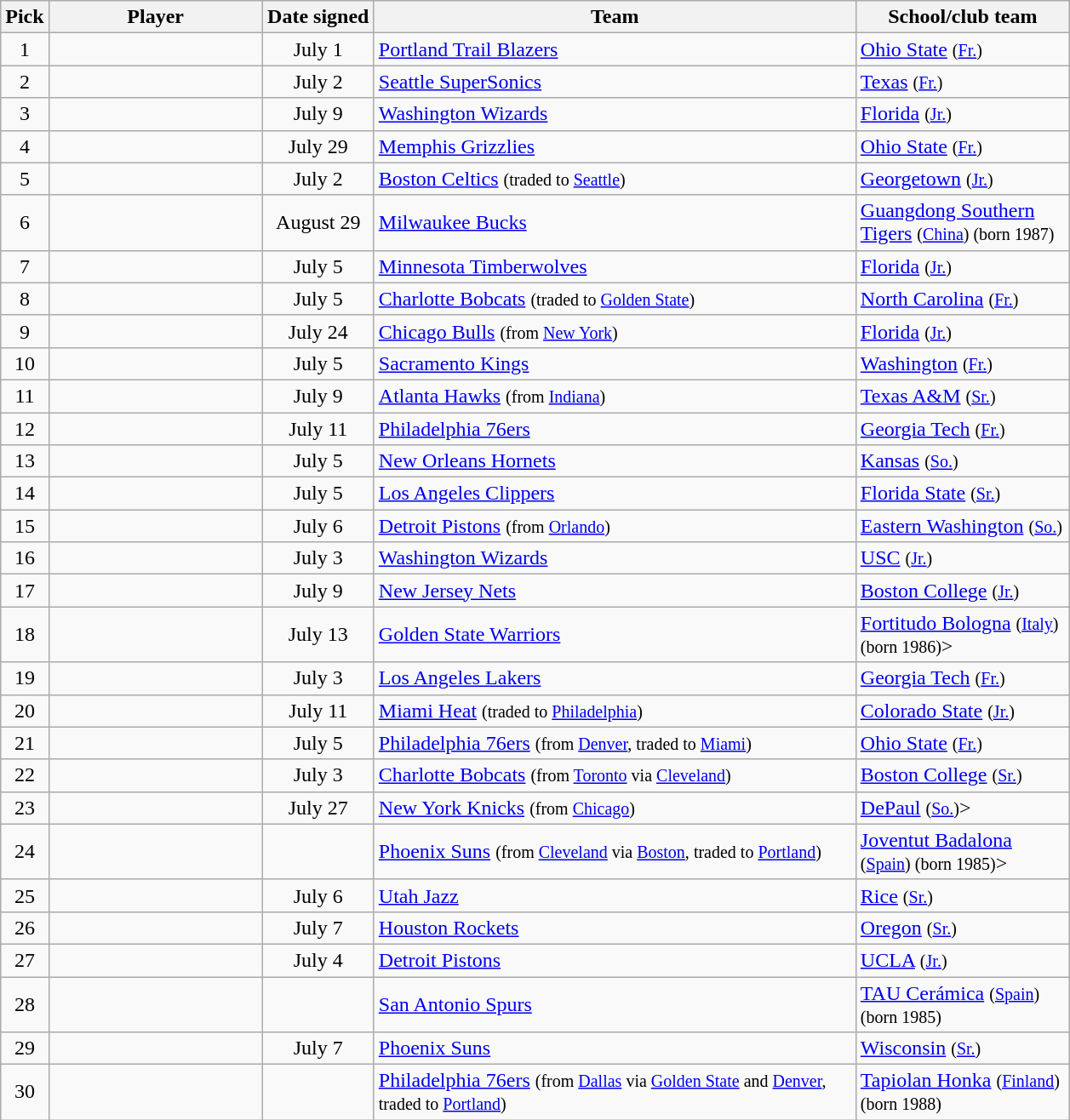<table class="wikitable sortable" style="text-align:left">
<tr>
<th style="width:30px">Pick</th>
<th style="width:160px">Player</th>
<th style="width:80px">Date signed</th>
<th style="width:370px">Team</th>
<th style="width:160px">School/club team</th>
</tr>
<tr>
<td align=center>1</td>
<td></td>
<td align=center>July 1</td>
<td><a href='#'>Portland Trail Blazers</a></td>
<td><a href='#'>Ohio State</a> <small>(<a href='#'>Fr.</a>)</small></td>
</tr>
<tr>
<td align=center>2</td>
<td></td>
<td align=center>July 2</td>
<td><a href='#'>Seattle SuperSonics</a></td>
<td><a href='#'>Texas</a> <small>(<a href='#'>Fr.</a>)</small></td>
</tr>
<tr>
<td align=center>3</td>
<td></td>
<td align=center>July 9</td>
<td><a href='#'>Washington Wizards</a></td>
<td><a href='#'>Florida</a> <small>(<a href='#'>Jr.</a>)</small></td>
</tr>
<tr>
<td align=center>4</td>
<td></td>
<td align=center>July 29</td>
<td><a href='#'>Memphis Grizzlies</a></td>
<td><a href='#'>Ohio State</a> <small>(<a href='#'>Fr.</a>)</small></td>
</tr>
<tr>
<td align=center>5</td>
<td></td>
<td align=center>July 2</td>
<td><a href='#'>Boston Celtics</a> <small>(traded to <a href='#'>Seattle</a>)</small></td>
<td><a href='#'>Georgetown</a> <small>(<a href='#'>Jr.</a>)</small></td>
</tr>
<tr>
<td align=center>6</td>
<td></td>
<td align=center>August 29</td>
<td><a href='#'>Milwaukee Bucks</a></td>
<td><a href='#'>Guangdong Southern Tigers</a> <small>(<a href='#'>China</a>) (born 1987)</small></td>
</tr>
<tr>
<td align=center>7</td>
<td></td>
<td align=center>July 5</td>
<td><a href='#'>Minnesota Timberwolves</a></td>
<td><a href='#'>Florida</a> <small>(<a href='#'>Jr.</a>)</small></td>
</tr>
<tr>
<td align=center>8</td>
<td></td>
<td align=center>July 5</td>
<td><a href='#'>Charlotte Bobcats</a> <small>(traded to <a href='#'>Golden State</a>)</small></td>
<td><a href='#'>North Carolina</a> <small>(<a href='#'>Fr.</a>)</small></td>
</tr>
<tr>
<td align=center>9</td>
<td></td>
<td align=center>July 24</td>
<td><a href='#'>Chicago Bulls</a> <small>(from <a href='#'>New York</a>)</small></td>
<td><a href='#'>Florida</a> <small>(<a href='#'>Jr.</a>)</small></td>
</tr>
<tr>
<td align=center>10</td>
<td></td>
<td align=center>July 5</td>
<td><a href='#'>Sacramento Kings</a></td>
<td><a href='#'>Washington</a> <small>(<a href='#'>Fr.</a>)</small></td>
</tr>
<tr>
<td align=center>11</td>
<td></td>
<td align=center>July 9</td>
<td><a href='#'>Atlanta Hawks</a> <small>(from <a href='#'>Indiana</a>)</small></td>
<td><a href='#'>Texas A&M</a> <small>(<a href='#'>Sr.</a>)</small></td>
</tr>
<tr>
<td align=center>12</td>
<td></td>
<td align=center>July 11</td>
<td><a href='#'>Philadelphia 76ers</a></td>
<td><a href='#'>Georgia Tech</a> <small>(<a href='#'>Fr.</a>)</small></td>
</tr>
<tr>
<td align=center>13</td>
<td></td>
<td align=center>July 5</td>
<td><a href='#'>New Orleans Hornets</a></td>
<td><a href='#'>Kansas</a> <small>(<a href='#'>So.</a>)</small></td>
</tr>
<tr>
<td align=center>14</td>
<td></td>
<td align=center>July 5</td>
<td><a href='#'>Los Angeles Clippers</a></td>
<td><a href='#'>Florida State</a> <small>(<a href='#'>Sr.</a>)</small></td>
</tr>
<tr>
<td align=center>15</td>
<td></td>
<td align=center>July 6</td>
<td><a href='#'>Detroit Pistons</a> <small>(from <a href='#'>Orlando</a>)</small></td>
<td><a href='#'>Eastern Washington</a> <small>(<a href='#'>So.</a>)</small></td>
</tr>
<tr>
<td align=center>16</td>
<td></td>
<td align=center>July 3</td>
<td><a href='#'>Washington Wizards</a></td>
<td><a href='#'>USC</a> <small>(<a href='#'>Jr.</a>)</small></td>
</tr>
<tr>
<td align=center>17</td>
<td></td>
<td align=center>July 9</td>
<td><a href='#'>New Jersey Nets</a></td>
<td><a href='#'>Boston College</a> <small>(<a href='#'>Jr.</a>)</small></td>
</tr>
<tr>
<td align=center>18</td>
<td></td>
<td align=center>July 13</td>
<td><a href='#'>Golden State Warriors</a></td>
<td><a href='#'>Fortitudo Bologna</a> <small>(<a href='#'>Italy</a>) (born 1986)</small>></td>
</tr>
<tr>
<td align=center>19</td>
<td></td>
<td align=center>July 3</td>
<td><a href='#'>Los Angeles Lakers</a></td>
<td><a href='#'>Georgia Tech</a> <small>(<a href='#'>Fr.</a>)</small></td>
</tr>
<tr>
<td align=center>20</td>
<td></td>
<td align=center>July 11</td>
<td><a href='#'>Miami Heat</a> <small>(traded to <a href='#'>Philadelphia</a>)</small></td>
<td><a href='#'>Colorado State</a> <small>(<a href='#'>Jr.</a>)</small></td>
</tr>
<tr>
<td align=center>21</td>
<td></td>
<td align=center>July 5</td>
<td><a href='#'>Philadelphia 76ers</a> <small>(from <a href='#'>Denver</a>,</small><small> traded to <a href='#'>Miami</a>)</small></td>
<td><a href='#'>Ohio State</a> <small>(<a href='#'>Fr.</a>)</small></td>
</tr>
<tr>
<td align=center>22</td>
<td></td>
<td align=center>July 3</td>
<td><a href='#'>Charlotte Bobcats</a> <small>(from <a href='#'>Toronto</a> via <a href='#'>Cleveland</a>)</small></td>
<td><a href='#'>Boston College</a> <small>(<a href='#'>Sr.</a>)</small></td>
</tr>
<tr>
<td align=center>23</td>
<td></td>
<td align=center>July 27</td>
<td><a href='#'>New York Knicks</a> <small>(from <a href='#'>Chicago</a>)</small></td>
<td><a href='#'>DePaul</a> <small>(<a href='#'>So.</a>)</small>></td>
</tr>
<tr>
<td align=center>24</td>
<td></td>
<td align=center></td>
<td><a href='#'>Phoenix Suns</a>  <small>(from <a href='#'>Cleveland</a> via <a href='#'>Boston</a>,</small><small> traded to <a href='#'>Portland</a>)</small></td>
<td><a href='#'>Joventut Badalona</a> <small>(<a href='#'>Spain</a>) (born 1985)</small>></td>
</tr>
<tr>
<td align=center>25</td>
<td></td>
<td align=center>July 6</td>
<td><a href='#'>Utah Jazz</a></td>
<td><a href='#'>Rice</a> <small>(<a href='#'>Sr.</a>)</small></td>
</tr>
<tr>
<td align=center>26</td>
<td></td>
<td align=center>July 7</td>
<td><a href='#'>Houston Rockets</a></td>
<td><a href='#'>Oregon</a> <small>(<a href='#'>Sr.</a>)</small></td>
</tr>
<tr>
<td align=center>27</td>
<td></td>
<td align=center>July 4</td>
<td><a href='#'>Detroit Pistons</a></td>
<td><a href='#'>UCLA</a> <small>(<a href='#'>Jr.</a>)</small></td>
</tr>
<tr>
<td align=center>28</td>
<td></td>
<td align=center></td>
<td><a href='#'>San Antonio Spurs</a></td>
<td><a href='#'>TAU Cerámica</a> <small>(<a href='#'>Spain</a>) (born 1985)</small></td>
</tr>
<tr>
<td align=center>29</td>
<td></td>
<td align=center>July 7</td>
<td><a href='#'>Phoenix Suns</a></td>
<td><a href='#'>Wisconsin</a> <small>(<a href='#'>Sr.</a>)</small></td>
</tr>
<tr>
<td align=center>30</td>
<td></td>
<td align=center></td>
<td><a href='#'>Philadelphia 76ers</a> <small>(from <a href='#'>Dallas</a> via <a href='#'>Golden State</a> and <a href='#'>Denver</a>,</small><small> traded to <a href='#'>Portland</a>)</small></td>
<td><a href='#'>Tapiolan Honka</a> <small>(<a href='#'>Finland</a>) (born 1988)</small></td>
</tr>
</table>
